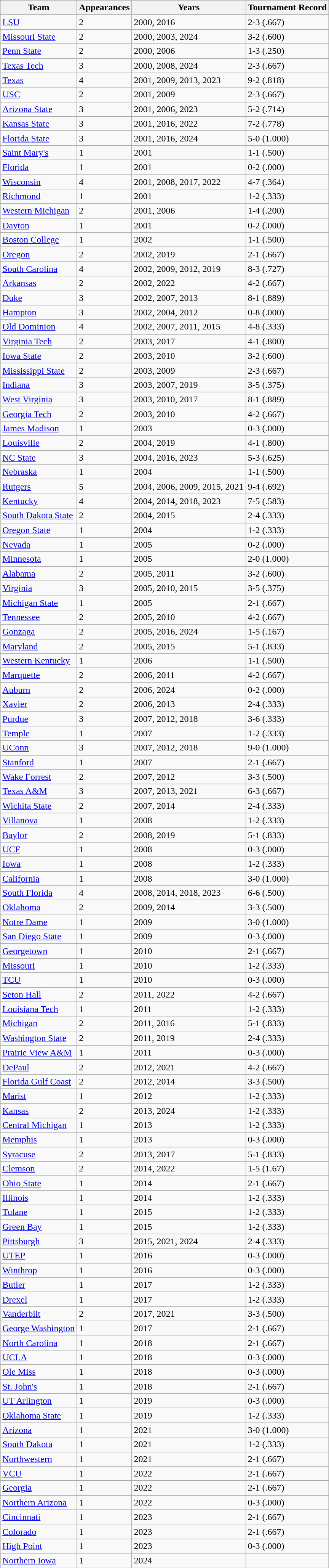<table class="wikitable sortable">
<tr>
<th>Team</th>
<th>Appearances</th>
<th>Years</th>
<th>Tournament Record</th>
</tr>
<tr>
<td><a href='#'>LSU</a></td>
<td>2</td>
<td>2000, 2016</td>
<td>2-3  (.667)</td>
</tr>
<tr>
<td><a href='#'>Missouri State</a></td>
<td>2</td>
<td>2000, 2003, 2024</td>
<td>3-2 (.600)</td>
</tr>
<tr>
<td><a href='#'>Penn State</a></td>
<td>2</td>
<td>2000, 2006</td>
<td>1-3 (.250)</td>
</tr>
<tr>
<td><a href='#'>Texas Tech</a></td>
<td>3</td>
<td>2000, 2008, 2024</td>
<td>2-3 (.667)</td>
</tr>
<tr>
<td><a href='#'>Texas</a></td>
<td>4</td>
<td>2001, 2009, 2013, 2023</td>
<td>9-2 (.818)</td>
</tr>
<tr>
<td><a href='#'>USC</a></td>
<td>2</td>
<td>2001, 2009</td>
<td>2-3 (.667)</td>
</tr>
<tr>
<td><a href='#'>Arizona State</a></td>
<td>3</td>
<td>2001, 2006, 2023</td>
<td>5-2 (.714)</td>
</tr>
<tr>
<td><a href='#'>Kansas State</a></td>
<td>3</td>
<td>2001, 2016, 2022</td>
<td>7-2 (.778)</td>
</tr>
<tr>
<td><a href='#'>Florida State</a></td>
<td>3</td>
<td>2001, 2016, 2024</td>
<td>5-0 (1.000)</td>
</tr>
<tr>
<td><a href='#'>Saint Mary's</a></td>
<td>1</td>
<td>2001</td>
<td>1-1 (.500)</td>
</tr>
<tr>
<td><a href='#'>Florida</a></td>
<td>1</td>
<td>2001</td>
<td>0-2 (.000)</td>
</tr>
<tr>
<td><a href='#'>Wisconsin</a></td>
<td>4</td>
<td>2001, 2008, 2017, 2022</td>
<td>4-7 (.364)</td>
</tr>
<tr>
<td><a href='#'>Richmond</a></td>
<td>1</td>
<td>2001</td>
<td>1-2 (.333)</td>
</tr>
<tr>
<td><a href='#'>Western Michigan</a></td>
<td>2</td>
<td>2001, 2006</td>
<td>1-4 (.200)</td>
</tr>
<tr>
<td><a href='#'>Dayton</a></td>
<td>1</td>
<td>2001</td>
<td>0-2 (.000)</td>
</tr>
<tr>
<td><a href='#'>Boston College</a></td>
<td>1</td>
<td>2002</td>
<td>1-1 (.500)</td>
</tr>
<tr>
<td><a href='#'>Oregon</a></td>
<td>2</td>
<td>2002, 2019</td>
<td>2-1 (.667)</td>
</tr>
<tr>
<td><a href='#'>South Carolina</a></td>
<td>4</td>
<td>2002, 2009, 2012, 2019</td>
<td>8-3 (.727)</td>
</tr>
<tr>
<td><a href='#'>Arkansas</a></td>
<td>2</td>
<td>2002, 2022</td>
<td>4-2 (.667)</td>
</tr>
<tr>
<td><a href='#'>Duke</a></td>
<td>3</td>
<td>2002, 2007, 2013</td>
<td>8-1 (.889)</td>
</tr>
<tr>
<td><a href='#'>Hampton</a></td>
<td>3</td>
<td>2002, 2004, 2012</td>
<td>0-8 (.000)</td>
</tr>
<tr>
<td><a href='#'>Old Dominion</a></td>
<td>4</td>
<td>2002, 2007, 2011, 2015</td>
<td>4-8 (.333)</td>
</tr>
<tr>
<td><a href='#'>Virginia Tech</a></td>
<td>2</td>
<td>2003, 2017</td>
<td>4-1 (.800)</td>
</tr>
<tr>
<td><a href='#'>Iowa State</a></td>
<td>2</td>
<td>2003, 2010</td>
<td>3-2 (.600)</td>
</tr>
<tr>
<td><a href='#'>Mississippi State</a></td>
<td>2</td>
<td>2003, 2009</td>
<td>2-3 (.667)</td>
</tr>
<tr>
<td><a href='#'>Indiana</a></td>
<td>3</td>
<td>2003, 2007, 2019</td>
<td>3-5 (.375)</td>
</tr>
<tr>
<td><a href='#'>West Virginia</a></td>
<td>3</td>
<td>2003, 2010, 2017</td>
<td>8-1 (.889)</td>
</tr>
<tr>
<td><a href='#'>Georgia Tech</a></td>
<td>2</td>
<td>2003, 2010</td>
<td>4-2 (.667)</td>
</tr>
<tr>
<td><a href='#'>James Madison</a></td>
<td>1</td>
<td>2003</td>
<td>0-3 (.000)</td>
</tr>
<tr>
<td><a href='#'>Louisville</a></td>
<td>2</td>
<td>2004, 2019</td>
<td>4-1 (.800)</td>
</tr>
<tr>
<td><a href='#'>NC State</a></td>
<td>3</td>
<td>2004, 2016, 2023</td>
<td>5-3 (.625)</td>
</tr>
<tr>
<td><a href='#'>Nebraska</a></td>
<td>1</td>
<td>2004</td>
<td>1-1 (.500)</td>
</tr>
<tr>
<td><a href='#'>Rutgers</a></td>
<td>5</td>
<td>2004, 2006, 2009, 2015, 2021</td>
<td>9-4 (.692)</td>
</tr>
<tr>
<td><a href='#'>Kentucky</a></td>
<td>4</td>
<td>2004, 2014, 2018, 2023</td>
<td>7-5 (.583)</td>
</tr>
<tr>
<td><a href='#'>South Dakota State</a></td>
<td>2</td>
<td>2004, 2015</td>
<td>2-4 (.333)</td>
</tr>
<tr>
<td><a href='#'>Oregon State</a></td>
<td>1</td>
<td>2004</td>
<td>1-2 (.333)</td>
</tr>
<tr>
<td><a href='#'>Nevada</a></td>
<td>1</td>
<td>2005</td>
<td>0-2 (.000)</td>
</tr>
<tr>
<td><a href='#'>Minnesota</a></td>
<td>1</td>
<td>2005</td>
<td>2-0 (1.000)</td>
</tr>
<tr>
<td><a href='#'>Alabama</a></td>
<td>2</td>
<td>2005, 2011</td>
<td>3-2 (.600)</td>
</tr>
<tr>
<td><a href='#'>Virginia</a></td>
<td>3</td>
<td>2005, 2010, 2015</td>
<td>3-5 (.375)</td>
</tr>
<tr>
<td><a href='#'>Michigan State</a></td>
<td>1</td>
<td>2005</td>
<td>2-1 (.667)</td>
</tr>
<tr>
<td><a href='#'>Tennessee</a></td>
<td>2</td>
<td>2005, 2010</td>
<td>4-2 (.667)</td>
</tr>
<tr>
<td><a href='#'>Gonzaga</a></td>
<td>2</td>
<td>2005, 2016, 2024</td>
<td>1-5 (.167)</td>
</tr>
<tr>
<td><a href='#'>Maryland</a></td>
<td>2</td>
<td>2005, 2015</td>
<td>5-1 (.833)</td>
</tr>
<tr>
<td><a href='#'>Western Kentucky</a></td>
<td>1</td>
<td>2006</td>
<td>1-1 (.500)</td>
</tr>
<tr>
<td><a href='#'>Marquette</a></td>
<td>2</td>
<td>2006, 2011</td>
<td>4-2 (.667)</td>
</tr>
<tr>
<td><a href='#'>Auburn</a></td>
<td>2</td>
<td>2006, 2024</td>
<td>0-2 (.000)</td>
</tr>
<tr>
<td><a href='#'>Xavier</a></td>
<td>2</td>
<td>2006, 2013</td>
<td>2-4 (.333)</td>
</tr>
<tr>
<td><a href='#'>Purdue</a></td>
<td>3</td>
<td>2007, 2012, 2018</td>
<td>3-6 (.333)</td>
</tr>
<tr>
<td><a href='#'>Temple</a></td>
<td>1</td>
<td>2007</td>
<td>1-2 (.333)</td>
</tr>
<tr>
<td><a href='#'>UConn</a></td>
<td>3</td>
<td>2007, 2012, 2018</td>
<td>9-0 (1.000)</td>
</tr>
<tr>
<td><a href='#'>Stanford</a></td>
<td>1</td>
<td>2007</td>
<td>2-1 (.667)</td>
</tr>
<tr>
<td><a href='#'>Wake Forrest</a></td>
<td>2</td>
<td>2007, 2012</td>
<td>3-3 (.500)</td>
</tr>
<tr>
<td><a href='#'>Texas A&M</a></td>
<td>3</td>
<td>2007, 2013, 2021</td>
<td>6-3 (.667)</td>
</tr>
<tr>
<td><a href='#'>Wichita State</a></td>
<td>2</td>
<td>2007, 2014</td>
<td>2-4 (.333)</td>
</tr>
<tr>
<td><a href='#'>Villanova</a></td>
<td>1</td>
<td>2008</td>
<td>1-2 (.333)</td>
</tr>
<tr>
<td><a href='#'>Baylor</a></td>
<td>2</td>
<td>2008, 2019</td>
<td>5-1 (.833)</td>
</tr>
<tr>
<td><a href='#'>UCF</a></td>
<td>1</td>
<td>2008</td>
<td>0-3 (.000)</td>
</tr>
<tr>
<td><a href='#'>Iowa</a></td>
<td>1</td>
<td>2008</td>
<td>1-2 (.333)</td>
</tr>
<tr>
<td><a href='#'>California</a></td>
<td>1</td>
<td>2008</td>
<td>3-0 (1.000)</td>
</tr>
<tr>
<td><a href='#'>South Florida</a></td>
<td>4</td>
<td>2008, 2014, 2018, 2023</td>
<td>6-6 (.500)</td>
</tr>
<tr>
<td><a href='#'>Oklahoma</a></td>
<td>2</td>
<td>2009, 2014</td>
<td>3-3 (.500)</td>
</tr>
<tr>
<td><a href='#'>Notre Dame</a></td>
<td>1</td>
<td>2009</td>
<td>3-0 (1.000)</td>
</tr>
<tr>
<td><a href='#'>San Diego State</a></td>
<td>1</td>
<td>2009</td>
<td>0-3 (.000)</td>
</tr>
<tr>
<td><a href='#'>Georgetown</a></td>
<td>1</td>
<td>2010</td>
<td>2-1 (.667)</td>
</tr>
<tr>
<td><a href='#'>Missouri</a></td>
<td>1</td>
<td>2010</td>
<td>1-2 (.333)</td>
</tr>
<tr>
<td><a href='#'>TCU</a></td>
<td>1</td>
<td>2010</td>
<td>0-3 (.000)</td>
</tr>
<tr>
<td><a href='#'>Seton Hall</a></td>
<td>2</td>
<td>2011, 2022</td>
<td>4-2 (.667)</td>
</tr>
<tr>
<td><a href='#'>Louisiana Tech</a></td>
<td>1</td>
<td>2011</td>
<td>1-2 (.333)</td>
</tr>
<tr>
<td><a href='#'>Michigan</a></td>
<td>2</td>
<td>2011, 2016</td>
<td>5-1 (.833)</td>
</tr>
<tr>
<td><a href='#'>Washington State</a></td>
<td>2</td>
<td>2011, 2019</td>
<td>2-4 (.333)</td>
</tr>
<tr>
<td><a href='#'>Prairie View A&M</a></td>
<td>1</td>
<td>2011</td>
<td>0-3 (.000)</td>
</tr>
<tr>
<td><a href='#'>DePaul</a></td>
<td>2</td>
<td>2012, 2021</td>
<td>4-2 (.667)</td>
</tr>
<tr>
<td><a href='#'>Florida Gulf Coast</a></td>
<td>2</td>
<td>2012, 2014</td>
<td>3-3 (.500)</td>
</tr>
<tr>
<td><a href='#'>Marist</a></td>
<td>1</td>
<td>2012</td>
<td>1-2 (.333)</td>
</tr>
<tr>
<td><a href='#'>Kansas</a></td>
<td>2</td>
<td>2013, 2024</td>
<td>1-2 (.333)</td>
</tr>
<tr>
<td><a href='#'>Central Michigan</a></td>
<td>1</td>
<td>2013</td>
<td>1-2 (.333)</td>
</tr>
<tr>
<td><a href='#'>Memphis</a></td>
<td>1</td>
<td>2013</td>
<td>0-3 (.000)</td>
</tr>
<tr>
<td><a href='#'>Syracuse</a></td>
<td>2</td>
<td>2013, 2017</td>
<td>5-1 (.833)</td>
</tr>
<tr>
<td><a href='#'>Clemson</a></td>
<td>2</td>
<td>2014, 2022</td>
<td>1-5 (1.67)</td>
</tr>
<tr>
<td><a href='#'>Ohio State</a></td>
<td>1</td>
<td>2014</td>
<td>2-1 (.667)</td>
</tr>
<tr>
<td><a href='#'>Illinois</a></td>
<td>1</td>
<td>2014</td>
<td>1-2 (.333)</td>
</tr>
<tr>
<td><a href='#'>Tulane</a></td>
<td>1</td>
<td>2015</td>
<td>1-2 (.333)</td>
</tr>
<tr>
<td><a href='#'>Green Bay</a></td>
<td>1</td>
<td>2015</td>
<td>1-2 (.333)</td>
</tr>
<tr>
<td><a href='#'>Pittsburgh</a></td>
<td>3</td>
<td>2015, 2021, 2024</td>
<td>2-4 (.333)</td>
</tr>
<tr>
<td><a href='#'>UTEP</a></td>
<td>1</td>
<td>2016</td>
<td>0-3 (.000)</td>
</tr>
<tr>
<td><a href='#'>Winthrop</a></td>
<td>1</td>
<td>2016</td>
<td>0-3 (.000)</td>
</tr>
<tr>
<td><a href='#'>Butler</a></td>
<td>1</td>
<td>2017</td>
<td>1-2 (.333)</td>
</tr>
<tr>
<td><a href='#'>Drexel</a></td>
<td>1</td>
<td>2017</td>
<td>1-2 (.333)</td>
</tr>
<tr>
<td><a href='#'>Vanderbilt</a></td>
<td>2</td>
<td>2017, 2021</td>
<td>3-3 (.500)</td>
</tr>
<tr>
<td><a href='#'>George Washington</a></td>
<td>1</td>
<td>2017</td>
<td>2-1 (.667)</td>
</tr>
<tr>
<td><a href='#'>North Carolina</a></td>
<td>1</td>
<td>2018</td>
<td>2-1 (.667)</td>
</tr>
<tr>
<td><a href='#'>UCLA</a></td>
<td>1</td>
<td>2018</td>
<td>0-3 (.000)</td>
</tr>
<tr>
<td><a href='#'>Ole Miss</a></td>
<td>1</td>
<td>2018</td>
<td>0-3 (.000)</td>
</tr>
<tr>
<td><a href='#'>St. John's</a></td>
<td>1</td>
<td>2018</td>
<td>2-1 (.667)</td>
</tr>
<tr>
<td><a href='#'>UT Arlington</a></td>
<td>1</td>
<td>2019</td>
<td>0-3 (.000)</td>
</tr>
<tr>
<td><a href='#'>Oklahoma State</a></td>
<td>1</td>
<td>2019</td>
<td>1-2 (.333)</td>
</tr>
<tr>
<td><a href='#'>Arizona</a></td>
<td>1</td>
<td>2021</td>
<td>3-0 (1.000)</td>
</tr>
<tr>
<td><a href='#'>South Dakota</a></td>
<td>1</td>
<td>2021</td>
<td>1-2 (.333)</td>
</tr>
<tr>
<td><a href='#'>Northwestern</a></td>
<td>1</td>
<td>2021</td>
<td>2-1 (.667)</td>
</tr>
<tr>
<td><a href='#'>VCU</a></td>
<td>1</td>
<td>2022</td>
<td>2-1 (.667)</td>
</tr>
<tr>
<td><a href='#'>Georgia</a></td>
<td>1</td>
<td>2022</td>
<td>2-1 (.667)</td>
</tr>
<tr>
<td><a href='#'>Northern Arizona</a></td>
<td>1</td>
<td>2022</td>
<td>0-3 (.000)</td>
</tr>
<tr>
<td><a href='#'>Cincinnati</a></td>
<td>1</td>
<td>2023</td>
<td>2-1 (.667)</td>
</tr>
<tr>
<td><a href='#'>Colorado</a></td>
<td>1</td>
<td>2023</td>
<td>2-1 (.667)</td>
</tr>
<tr>
<td><a href='#'>High Point</a></td>
<td>1</td>
<td>2023</td>
<td>0-3 (.000)</td>
</tr>
<tr>
<td><a href='#'>Northern Iowa</a></td>
<td>1</td>
<td>2024</td>
<td></td>
</tr>
<tr>
</tr>
</table>
